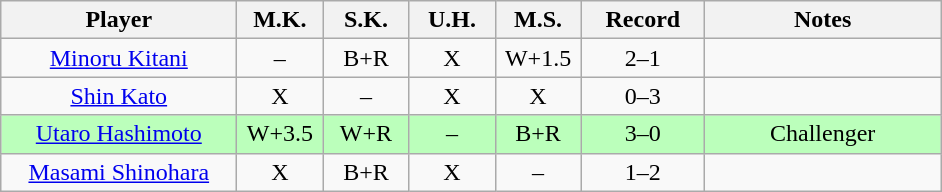<table class="wikitable" style="text-align: center;">
<tr>
<th width=150>Player</th>
<th width=50>M.K.</th>
<th width=50>S.K.</th>
<th width=50>U.H.</th>
<th width=50>M.S.</th>
<th width=75>Record</th>
<th width=150>Notes</th>
</tr>
<tr>
<td><a href='#'>Minoru Kitani</a></td>
<td>–</td>
<td>B+R</td>
<td>X</td>
<td>W+1.5</td>
<td>2–1</td>
<td></td>
</tr>
<tr>
<td><a href='#'>Shin Kato</a></td>
<td>X</td>
<td>–</td>
<td>X</td>
<td>X</td>
<td>0–3</td>
<td></td>
</tr>
<tr bgcolor=#bbffbb>
<td><a href='#'>Utaro Hashimoto</a></td>
<td>W+3.5</td>
<td>W+R</td>
<td>–</td>
<td>B+R</td>
<td>3–0</td>
<td>Challenger</td>
</tr>
<tr>
<td><a href='#'>Masami Shinohara</a></td>
<td>X</td>
<td>B+R</td>
<td>X</td>
<td>–</td>
<td>1–2</td>
<td></td>
</tr>
</table>
